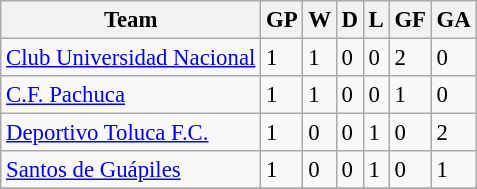<table class="wikitable" style="text-align: left; font-size:95%;">
<tr>
<th>Team</th>
<th>GP</th>
<th>W</th>
<th>D</th>
<th>L</th>
<th>GF</th>
<th>GA</th>
</tr>
<tr>
<td><a href='#'>Club Universidad Nacional</a></td>
<td>1</td>
<td>1</td>
<td>0</td>
<td>0</td>
<td>2</td>
<td>0</td>
</tr>
<tr>
<td><a href='#'>C.F. Pachuca</a></td>
<td>1</td>
<td>1</td>
<td>0</td>
<td>0</td>
<td>1</td>
<td>0</td>
</tr>
<tr>
<td><a href='#'>Deportivo Toluca F.C.</a></td>
<td>1</td>
<td>0</td>
<td>0</td>
<td>1</td>
<td>0</td>
<td>2</td>
</tr>
<tr>
<td><a href='#'>Santos de Guápiles</a></td>
<td>1</td>
<td>0</td>
<td>0</td>
<td>1</td>
<td>0</td>
<td>1</td>
</tr>
<tr>
</tr>
</table>
